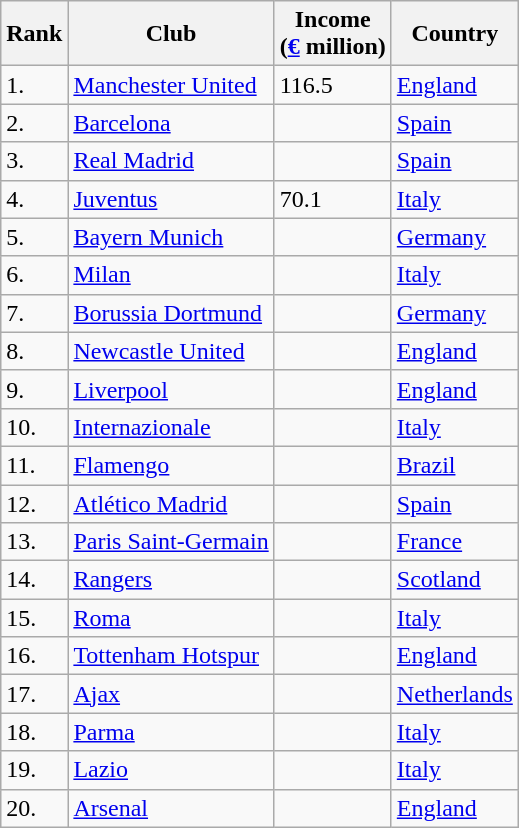<table class="wikitable sortable">
<tr>
<th>Rank</th>
<th>Club</th>
<th>Income <br>(<a href='#'>€</a> million)</th>
<th>Country</th>
</tr>
<tr>
<td>1.</td>
<td><a href='#'>Manchester United</a></td>
<td>116.5</td>
<td> <a href='#'>England</a></td>
</tr>
<tr>
<td>2.</td>
<td><a href='#'>Barcelona</a></td>
<td></td>
<td> <a href='#'>Spain</a></td>
</tr>
<tr>
<td>3.</td>
<td><a href='#'>Real Madrid</a></td>
<td></td>
<td> <a href='#'>Spain</a></td>
</tr>
<tr>
<td>4.</td>
<td><a href='#'>Juventus</a></td>
<td>70.1</td>
<td> <a href='#'>Italy</a></td>
</tr>
<tr>
<td>5.</td>
<td><a href='#'>Bayern Munich</a></td>
<td></td>
<td> <a href='#'>Germany</a></td>
</tr>
<tr>
<td>6.</td>
<td><a href='#'>Milan</a></td>
<td></td>
<td> <a href='#'>Italy</a></td>
</tr>
<tr>
<td>7.</td>
<td><a href='#'>Borussia Dortmund</a></td>
<td></td>
<td> <a href='#'>Germany</a></td>
</tr>
<tr>
<td>8.</td>
<td><a href='#'>Newcastle United</a></td>
<td></td>
<td> <a href='#'>England</a></td>
</tr>
<tr>
<td>9.</td>
<td><a href='#'>Liverpool</a></td>
<td></td>
<td> <a href='#'>England</a></td>
</tr>
<tr>
<td>10.</td>
<td><a href='#'>Internazionale</a></td>
<td></td>
<td> <a href='#'>Italy</a></td>
</tr>
<tr>
<td>11.</td>
<td><a href='#'>Flamengo</a></td>
<td></td>
<td> <a href='#'>Brazil</a></td>
</tr>
<tr>
<td>12.</td>
<td><a href='#'>Atlético Madrid</a></td>
<td></td>
<td> <a href='#'>Spain</a></td>
</tr>
<tr>
<td>13.</td>
<td><a href='#'>Paris Saint-Germain</a></td>
<td></td>
<td> <a href='#'>France</a></td>
</tr>
<tr>
<td>14.</td>
<td><a href='#'>Rangers</a></td>
<td></td>
<td> <a href='#'>Scotland</a></td>
</tr>
<tr>
<td>15.</td>
<td><a href='#'>Roma</a></td>
<td></td>
<td> <a href='#'>Italy</a></td>
</tr>
<tr>
<td>16.</td>
<td><a href='#'>Tottenham Hotspur</a></td>
<td></td>
<td> <a href='#'>England</a></td>
</tr>
<tr>
<td>17.</td>
<td><a href='#'>Ajax</a></td>
<td></td>
<td> <a href='#'>Netherlands</a></td>
</tr>
<tr>
<td>18.</td>
<td><a href='#'>Parma</a></td>
<td></td>
<td> <a href='#'>Italy</a></td>
</tr>
<tr>
<td>19.</td>
<td><a href='#'>Lazio</a></td>
<td></td>
<td> <a href='#'>Italy</a></td>
</tr>
<tr>
<td>20.</td>
<td><a href='#'>Arsenal</a></td>
<td></td>
<td> <a href='#'>England</a></td>
</tr>
</table>
